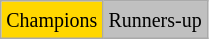<table class="wikitable">
<tr>
<td bgcolor="gold"><small>Champions</small></td>
<td style="background:silver;"><small>Runners-up</small></td>
</tr>
</table>
